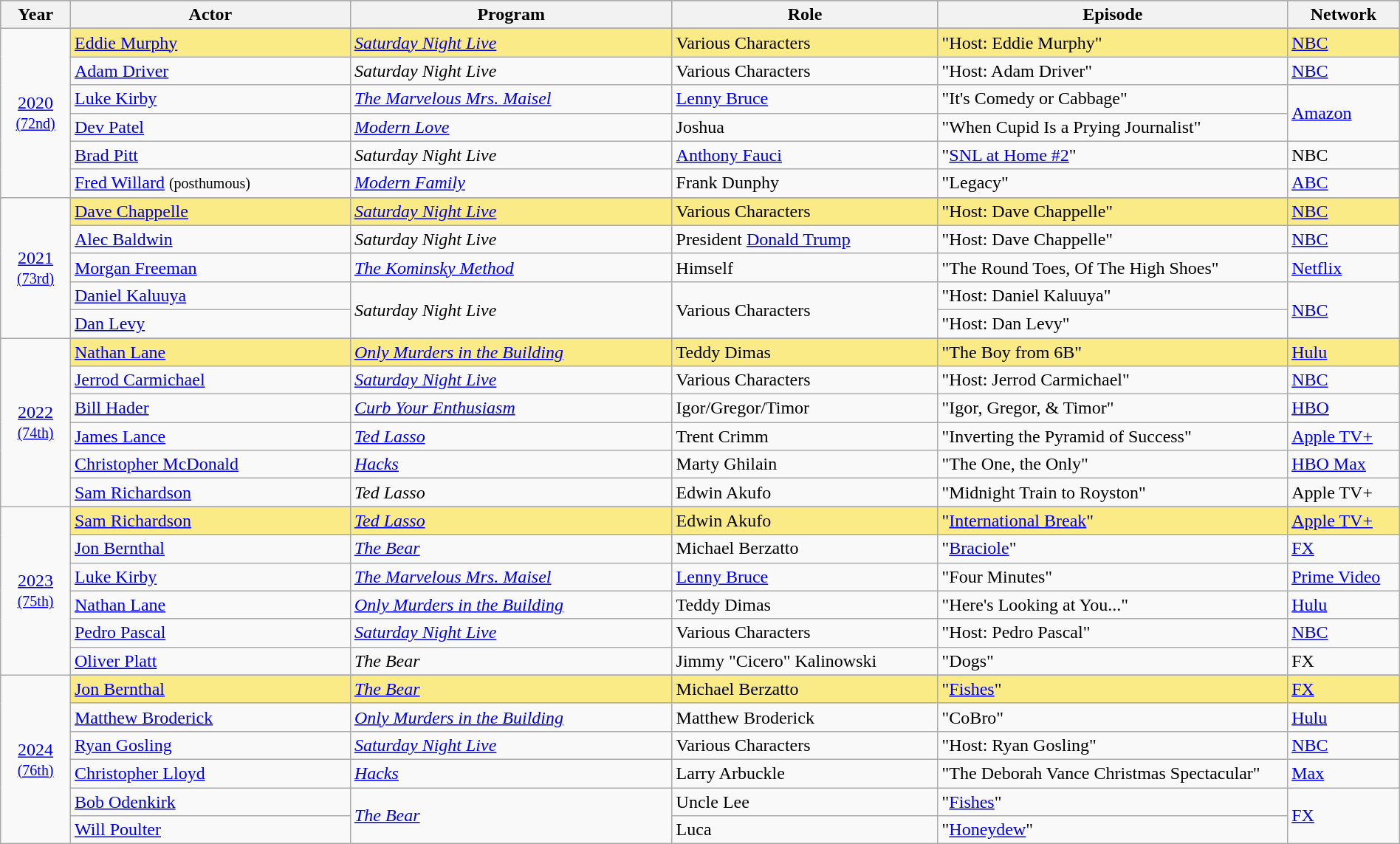<table class="wikitable" style="width:100%">
<tr bgcolor="#bebebe">
<th style="width:5%;">Year</th>
<th style="width:20%;">Actor</th>
<th style="width:23%;">Program</th>
<th style="width:19%;">Role</th>
<th style="width:25%;">Episode</th>
<th style="width:8%;">Network</th>
</tr>
<tr>
<td rowspan=7 style="text-align:center"><a href='#'>2020</a><br><small><a href='#'>(72nd)</a></small><br></td>
</tr>
<tr style="background:#FAEB86">
<td><a href='#'>Eddie Murphy</a></td>
<td><em><a href='#'>Saturday Night Live</a></em></td>
<td>Various Characters</td>
<td>"Host: Eddie Murphy"</td>
<td><a href='#'>NBC</a></td>
</tr>
<tr>
<td><a href='#'>Adam Driver</a></td>
<td><em>Saturday Night Live</em></td>
<td>Various Characters</td>
<td>"Host: Adam Driver"</td>
<td><a href='#'>NBC</a></td>
</tr>
<tr>
<td><a href='#'>Luke Kirby</a></td>
<td><em><a href='#'>The Marvelous Mrs. Maisel</a></em></td>
<td><a href='#'>Lenny Bruce</a></td>
<td>"It's Comedy or Cabbage"</td>
<td rowspan=2><a href='#'>Amazon</a></td>
</tr>
<tr>
<td><a href='#'>Dev Patel</a></td>
<td><em><a href='#'>Modern Love</a></em></td>
<td>Joshua</td>
<td>"When Cupid Is a Prying Journalist"</td>
</tr>
<tr>
<td><a href='#'>Brad Pitt</a></td>
<td><em>Saturday Night Live</em></td>
<td><a href='#'>Anthony Fauci</a></td>
<td>"<a href='#'>SNL at Home #2</a>"</td>
<td>NBC</td>
</tr>
<tr>
<td><a href='#'>Fred Willard</a> <small>(posthumous)</small></td>
<td><em><a href='#'>Modern Family</a></em></td>
<td>Frank Dunphy</td>
<td>"Legacy"</td>
<td><a href='#'>ABC</a></td>
</tr>
<tr>
<td rowspan=6 style="text-align:center"><a href='#'>2021</a><br><small><a href='#'>(73rd)</a></small><br></td>
</tr>
<tr style="background:#FAEB86">
<td><a href='#'>Dave Chappelle</a></td>
<td><em><a href='#'>Saturday Night Live</a></em></td>
<td>Various Characters</td>
<td>"Host: Dave Chappelle"</td>
<td><a href='#'>NBC</a></td>
</tr>
<tr>
<td><a href='#'>Alec Baldwin</a></td>
<td><em>Saturday Night Live</em></td>
<td>President <a href='#'>Donald Trump</a></td>
<td>"Host: Dave Chappelle"</td>
<td><a href='#'>NBC</a></td>
</tr>
<tr>
<td><a href='#'>Morgan Freeman</a></td>
<td><em><a href='#'>The Kominsky Method</a></em></td>
<td>Himself</td>
<td>"The Round Toes, Of The High Shoes"</td>
<td><a href='#'>Netflix</a></td>
</tr>
<tr>
<td><a href='#'>Daniel Kaluuya</a></td>
<td rowspan=2><em>Saturday Night Live</em></td>
<td rowspan=2>Various Characters</td>
<td>"Host: Daniel Kaluuya"</td>
<td rowspan=2><a href='#'>NBC</a></td>
</tr>
<tr>
<td><a href='#'>Dan Levy</a></td>
<td>"Host: Dan Levy"</td>
</tr>
<tr>
<td rowspan=7 style="text-align:center"><a href='#'>2022</a><br><small><a href='#'>(74th)</a></small></td>
</tr>
<tr style="background:#FAEB86">
<td><a href='#'>Nathan Lane</a></td>
<td><em><a href='#'>Only Murders in the Building</a></em></td>
<td>Teddy Dimas</td>
<td>"The Boy from 6B"</td>
<td><a href='#'>Hulu</a></td>
</tr>
<tr>
<td><a href='#'>Jerrod Carmichael</a></td>
<td><em><a href='#'>Saturday Night Live</a></em></td>
<td>Various Characters</td>
<td>"Host: Jerrod Carmichael"</td>
<td><a href='#'>NBC</a></td>
</tr>
<tr>
<td><a href='#'>Bill Hader</a></td>
<td><em><a href='#'>Curb Your Enthusiasm</a></em></td>
<td>Igor/Gregor/Timor</td>
<td>"Igor, Gregor, & Timor"</td>
<td><a href='#'>HBO</a></td>
</tr>
<tr>
<td><a href='#'>James Lance</a></td>
<td><em><a href='#'>Ted Lasso</a></em></td>
<td>Trent Crimm</td>
<td>"Inverting the Pyramid of Success"</td>
<td><a href='#'>Apple TV+</a></td>
</tr>
<tr>
<td><a href='#'>Christopher McDonald</a></td>
<td><em><a href='#'>Hacks</a></em></td>
<td>Marty Ghilain</td>
<td>"The One, the Only"</td>
<td><a href='#'>HBO Max</a></td>
</tr>
<tr>
<td><a href='#'>Sam Richardson</a></td>
<td><em>Ted Lasso</em></td>
<td>Edwin Akufo</td>
<td>"Midnight Train to Royston"</td>
<td>Apple TV+</td>
</tr>
<tr>
<td rowspan=7 style="text-align:center"><a href='#'>2023</a><br><small><a href='#'>(75th)</a></small></td>
</tr>
<tr style="background:#FAEB86">
<td><a href='#'>Sam Richardson</a></td>
<td><em><a href='#'>Ted Lasso</a></em></td>
<td>Edwin Akufo</td>
<td>"<a href='#'>International Break</a>"</td>
<td><a href='#'>Apple TV+</a></td>
</tr>
<tr>
<td><a href='#'>Jon Bernthal</a></td>
<td><em><a href='#'>The Bear</a></em></td>
<td>Michael Berzatto</td>
<td>"<a href='#'>Braciole</a>"</td>
<td><a href='#'>FX</a></td>
</tr>
<tr>
<td><a href='#'>Luke Kirby</a></td>
<td><em><a href='#'>The Marvelous Mrs. Maisel</a></em></td>
<td><a href='#'>Lenny Bruce</a></td>
<td>"Four Minutes"</td>
<td><a href='#'>Prime Video</a></td>
</tr>
<tr>
<td><a href='#'>Nathan Lane</a></td>
<td><em><a href='#'>Only Murders in the Building</a></em></td>
<td>Teddy Dimas</td>
<td>"Here's Looking at You..."</td>
<td><a href='#'>Hulu</a></td>
</tr>
<tr>
<td><a href='#'>Pedro Pascal</a></td>
<td><em><a href='#'>Saturday Night Live</a></em></td>
<td>Various Characters</td>
<td>"Host: Pedro Pascal"</td>
<td><a href='#'>NBC</a></td>
</tr>
<tr>
<td><a href='#'>Oliver Platt</a></td>
<td><em>The Bear</em></td>
<td>Jimmy "Cicero" Kalinowski</td>
<td>"Dogs"</td>
<td>FX</td>
</tr>
<tr>
<td rowspan=7 style="text-align:center"><a href='#'>2024</a><br><small><a href='#'>(76th)</a></small></td>
</tr>
<tr style="background:#FAEB86">
<td><a href='#'>Jon Bernthal</a></td>
<td><em><a href='#'>The Bear</a></em></td>
<td>Michael Berzatto</td>
<td>"<a href='#'>Fishes</a>"</td>
<td><a href='#'>FX</a></td>
</tr>
<tr>
<td><a href='#'>Matthew Broderick</a></td>
<td><em><a href='#'>Only Murders in the Building</a></em></td>
<td>Matthew Broderick</td>
<td>"CoBro"</td>
<td><a href='#'>Hulu</a></td>
</tr>
<tr>
<td><a href='#'>Ryan Gosling</a></td>
<td><em><a href='#'>Saturday Night Live</a></em></td>
<td>Various Characters</td>
<td>"Host: Ryan Gosling"</td>
<td><a href='#'>NBC</a></td>
</tr>
<tr>
<td><a href='#'>Christopher Lloyd</a></td>
<td><em><a href='#'>Hacks</a></em></td>
<td>Larry Arbuckle</td>
<td>"The Deborah Vance Christmas Spectacular"</td>
<td><a href='#'>Max</a></td>
</tr>
<tr>
<td><a href='#'>Bob Odenkirk</a></td>
<td rowspan="2"><em><a href='#'>The Bear</a></em></td>
<td>Uncle Lee</td>
<td>"<a href='#'>Fishes</a>"</td>
<td rowspan="2"><a href='#'>FX</a></td>
</tr>
<tr>
<td><a href='#'>Will Poulter</a></td>
<td>Luca</td>
<td>"<a href='#'>Honeydew</a>"</td>
</tr>
</table>
